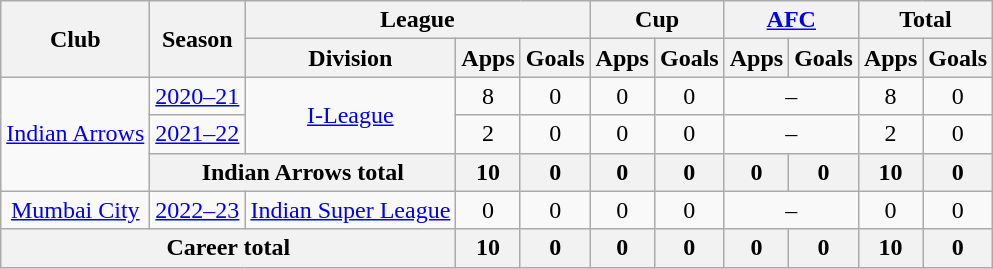<table class="wikitable" style="text-align: center;">
<tr>
<th rowspan="2">Club</th>
<th rowspan="2">Season</th>
<th colspan="3">League</th>
<th colspan="2">Cup</th>
<th colspan="2"><a href='#'>AFC</a></th>
<th colspan="2">Total</th>
</tr>
<tr>
<th>Division</th>
<th>Apps</th>
<th>Goals</th>
<th>Apps</th>
<th>Goals</th>
<th>Apps</th>
<th>Goals</th>
<th>Apps</th>
<th>Goals</th>
</tr>
<tr>
<td rowspan="3"><a href='#'>Indian Arrows</a></td>
<td><a href='#'>2020–21</a></td>
<td rowspan="2"><a href='#'>I-League</a></td>
<td>8</td>
<td>0</td>
<td>0</td>
<td>0</td>
<td colspan="2">–</td>
<td>8</td>
<td>0</td>
</tr>
<tr>
<td><a href='#'>2021–22</a></td>
<td>2</td>
<td>0</td>
<td>0</td>
<td>0</td>
<td colspan="2">–</td>
<td>2</td>
<td>0</td>
</tr>
<tr>
<th colspan="2">Indian Arrows total</th>
<th>10</th>
<th>0</th>
<th>0</th>
<th>0</th>
<th>0</th>
<th>0</th>
<th>10</th>
<th>0</th>
</tr>
<tr>
<td rowspan="1"><a href='#'>Mumbai City</a></td>
<td><a href='#'>2022–23</a></td>
<td rowspan="1"><a href='#'>Indian Super League</a></td>
<td>0</td>
<td>0</td>
<td>0</td>
<td>0</td>
<td colspan="2">–</td>
<td>0</td>
<td>0</td>
</tr>
<tr>
<th colspan="3">Career total</th>
<th>10</th>
<th>0</th>
<th>0</th>
<th>0</th>
<th>0</th>
<th>0</th>
<th>10</th>
<th>0</th>
</tr>
</table>
